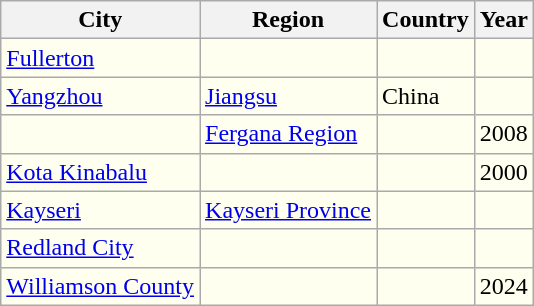<table class="wikitable" border="1" style="font-size:100%; background:#FFFFEF; float:left;">
<tr>
<th>City</th>
<th>Region</th>
<th>Country</th>
<th>Year</th>
</tr>
<tr>
<td><a href='#'>Fullerton</a></td>
<td></td>
<td></td>
<td></td>
</tr>
<tr>
<td><a href='#'>Yangzhou</a></td>
<td><a href='#'>Jiangsu</a></td>
<td> China</td>
<td></td>
</tr>
<tr>
<td></td>
<td><a href='#'>Fergana Region</a></td>
<td></td>
<td>2008</td>
</tr>
<tr>
<td><a href='#'>Kota Kinabalu</a></td>
<td></td>
<td></td>
<td>2000</td>
</tr>
<tr>
<td><a href='#'>Kayseri</a></td>
<td><a href='#'>Kayseri Province</a></td>
<td></td>
<td></td>
</tr>
<tr>
<td><a href='#'>Redland City</a></td>
<td></td>
<td></td>
<td></td>
</tr>
<tr>
<td><a href='#'>Williamson County</a></td>
<td></td>
<td></td>
<td>2024</td>
</tr>
</table>
